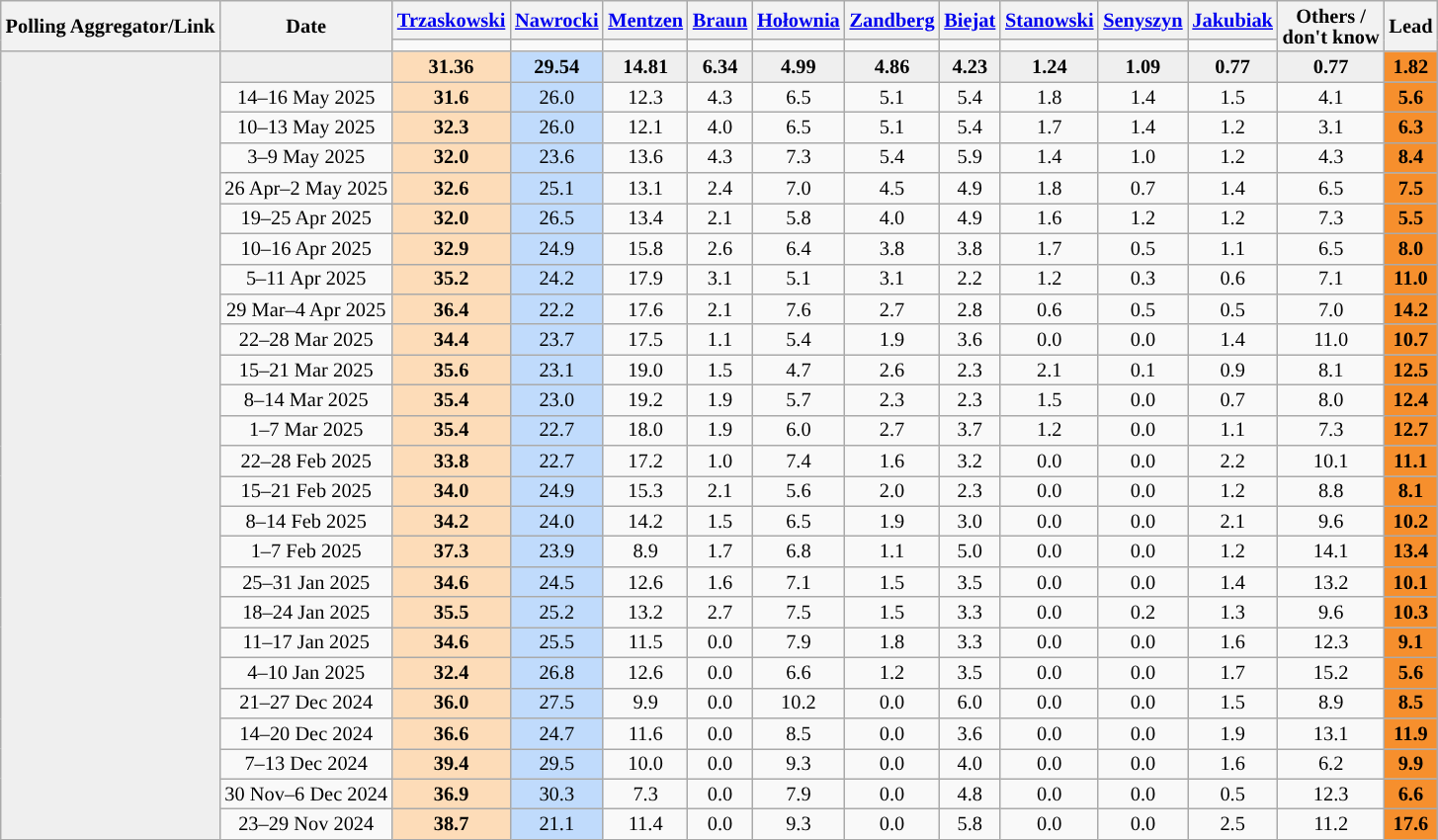<table class="wikitable" style="text-align:center; font-size:85%; line-height:14px; width=auto;">
<tr>
<th rowspan="2">Polling Aggregator/Link</th>
<th rowspan="2">Date</th>
<th><a href='#'>Trzaskowski</a><br></th>
<th><a href='#'>Nawrocki</a><br></th>
<th><a href='#'>Mentzen</a><br></th>
<th><a href='#'>Braun</a><br></th>
<th><a href='#'>Hołownia</a><br></th>
<th><a href='#'>Zandberg</a><br></th>
<th><a href='#'>Biejat</a><br></th>
<th><a href='#'>Stanowski</a><br></th>
<th><a href='#'>Senyszyn</a><br></th>
<th><a href='#'>Jakubiak</a><br></th>
<th rowspan="2">Others / <br>don't know</th>
<th rowspan="2">Lead</th>
</tr>
<tr>
<td style="background:"></td>
<td style="background:"></td>
<td style="background:"></td>
<td style="background:"></td>
<td style="background:"></td>
<td style="background:"></td>
<td style="background:"></td>
<td style="background:"></td>
<td style="background:"></td>
<td style="background:"></td>
</tr>
<tr style="background:#EFEFEF; font-weight:bold;">
<td rowspan="26"></td>
<td></td>
<td style="background:#FDDCB8;">31.36</td>
<td style="background:#C0DBFC;">29.54</td>
<td>14.81</td>
<td>6.34</td>
<td>4.99</td>
<td>4.86</td>
<td>4.23</td>
<td>1.24</td>
<td>1.09</td>
<td>0.77</td>
<td>0.77</td>
<td style="background:#F68F2D;">1.82</td>
</tr>
<tr>
<td data-sort-value="2025-05-16">14–16 May 2025</td>
<td style="background:#FDDCB8;"><strong>31.6</strong></td>
<td style="background:#C0DBFC;">26.0</td>
<td>12.3</td>
<td>4.3</td>
<td>6.5</td>
<td>5.1</td>
<td>5.4</td>
<td>1.8</td>
<td>1.4</td>
<td>1.5</td>
<td>4.1</td>
<td style="background:#F68F2D;"><strong>5.6</strong></td>
</tr>
<tr>
<td data-sort-value="2025-05-13">10–13 May 2025</td>
<td style="background:#FDDCB8;"><strong>32.3</strong></td>
<td style="background:#C0DBFC;">26.0</td>
<td>12.1</td>
<td>4.0</td>
<td>6.5</td>
<td>5.1</td>
<td>5.4</td>
<td>1.7</td>
<td>1.4</td>
<td>1.2</td>
<td>3.1</td>
<td style="background:#F68F2D;"><strong>6.3</strong></td>
</tr>
<tr>
<td data-sort-value="2025-05-09">3–9 May 2025</td>
<td style="background:#FDDCB8;"><strong>32.0</strong></td>
<td style="background:#C0DBFC;">23.6</td>
<td>13.6</td>
<td>4.3</td>
<td>7.3</td>
<td>5.4</td>
<td>5.9</td>
<td>1.4</td>
<td>1.0</td>
<td>1.2</td>
<td>4.3</td>
<td style="background:#F68F2D;"><strong>8.4</strong></td>
</tr>
<tr>
<td data-sort-value="2025-05-09">26 Apr–2 May 2025</td>
<td style="background:#FDDCB8;"><strong>32.6</strong></td>
<td style="background:#C0DBFC;">25.1</td>
<td>13.1</td>
<td>2.4</td>
<td>7.0</td>
<td>4.5</td>
<td>4.9</td>
<td>1.8</td>
<td>0.7</td>
<td>1.4</td>
<td>6.5</td>
<td style="background:#F68F2D;"><strong>7.5</strong></td>
</tr>
<tr>
<td data-sort-value="2025-04-25">19–25 Apr 2025</td>
<td style="background:#FDDCB8;"><strong>32.0</strong></td>
<td style="background:#C0DBFC;">26.5</td>
<td>13.4</td>
<td>2.1</td>
<td>5.8</td>
<td>4.0</td>
<td>4.9</td>
<td>1.6</td>
<td>1.2</td>
<td>1.2</td>
<td>7.3</td>
<td style="background:#F68F2D;"><strong>5.5</strong></td>
</tr>
<tr>
<td data-sort-value="2025-04-18">10–16 Apr 2025</td>
<td style="background:#FDDCB8;"><strong>32.9</strong></td>
<td style="background:#C0DBFC;">24.9</td>
<td>15.8</td>
<td>2.6</td>
<td>6.4</td>
<td>3.8</td>
<td>3.8</td>
<td>1.7</td>
<td>0.5</td>
<td>1.1</td>
<td>6.5</td>
<td style="background:#F68F2D;"><strong>8.0</strong></td>
</tr>
<tr>
<td data-sort-value="2025-04-11">5–11 Apr 2025</td>
<td style="background:#FDDCB8;"><strong>35.2</strong></td>
<td style="background:#C0DBFC;">24.2</td>
<td>17.9</td>
<td>3.1</td>
<td>5.1</td>
<td>3.1</td>
<td>2.2</td>
<td>1.2</td>
<td>0.3</td>
<td>0.6</td>
<td>7.1</td>
<td style="background:#F68F2D;"><strong>11.0</strong></td>
</tr>
<tr>
<td data-sort-value="2025-04-04">29 Mar–4 Apr 2025</td>
<td style="background:#FDDCB8;"><strong>36.4</strong></td>
<td style="background:#C0DBFC;">22.2</td>
<td>17.6</td>
<td>2.1</td>
<td>7.6</td>
<td>2.7</td>
<td>2.8</td>
<td>0.6</td>
<td>0.5</td>
<td>0.5</td>
<td>7.0</td>
<td style="background:#F68F2D;"><strong>14.2</strong></td>
</tr>
<tr>
<td data-sort-value="2025-03-28">22–28 Mar 2025</td>
<td style="background:#FDDCB8;"><strong>34.4</strong></td>
<td style="background:#C0DBFC;">23.7</td>
<td>17.5</td>
<td>1.1</td>
<td>5.4</td>
<td>1.9</td>
<td>3.6</td>
<td>0.0</td>
<td>0.0</td>
<td>1.4</td>
<td>11.0</td>
<td style="background:#F68F2D;"><strong>10.7</strong></td>
</tr>
<tr>
<td data-sort-value="2025-03-21">15–21 Mar 2025</td>
<td style="background:#FDDCB8;"><strong>35.6</strong></td>
<td style="background:#C0DBFC;">23.1</td>
<td>19.0</td>
<td>1.5</td>
<td>4.7</td>
<td>2.6</td>
<td>2.3</td>
<td>2.1</td>
<td>0.1</td>
<td>0.9</td>
<td>8.1</td>
<td style="background:#F68F2D;"><strong>12.5</strong></td>
</tr>
<tr>
<td data-sort-value="2025-03-14">8–14 Mar 2025</td>
<td style="background:#FDDCB8;"><strong>35.4</strong></td>
<td style="background:#C0DBFC;">23.0</td>
<td>19.2</td>
<td>1.9</td>
<td>5.7</td>
<td>2.3</td>
<td>2.3</td>
<td>1.5</td>
<td>0.0</td>
<td>0.7</td>
<td>8.0</td>
<td style="background:#F68F2D;"><strong>12.4</strong></td>
</tr>
<tr>
<td data-sort-value="2025-03-07">1–7 Mar  2025</td>
<td style="background:#FDDCB8;"><strong>35.4</strong></td>
<td style="background:#C0DBFC;">22.7</td>
<td>18.0</td>
<td>1.9</td>
<td>6.0</td>
<td>2.7</td>
<td>3.7</td>
<td>1.2</td>
<td>0.0</td>
<td>1.1</td>
<td>7.3</td>
<td style="background:#F68F2D;"><strong>12.7</strong></td>
</tr>
<tr>
<td data-sort-value="2025-02-28">22–28 Feb 2025</td>
<td style="background:#FDDCB8;"><strong>33.8</strong></td>
<td style="background:#C0DBFC;">22.7</td>
<td>17.2</td>
<td>1.0</td>
<td>7.4</td>
<td>1.6</td>
<td>3.2</td>
<td>0.0</td>
<td>0.0</td>
<td>2.2</td>
<td>10.1</td>
<td style="background:#F68F2D;"><strong>11.1</strong></td>
</tr>
<tr>
<td data-sort-value="2025-02-21">15–21 Feb 2025</td>
<td style="background:#FDDCB8;"><strong>34.0</strong></td>
<td style="background:#C0DBFC;">24.9</td>
<td>15.3</td>
<td>2.1</td>
<td>5.6</td>
<td>2.0</td>
<td>2.3</td>
<td>0.0</td>
<td>0.0</td>
<td>1.2</td>
<td>8.8</td>
<td style="background:#F68F2D;"><strong>8.1</strong></td>
</tr>
<tr>
<td data-sort-value="2025-02-14">8–14  Feb 2025</td>
<td style="background:#FDDCB8;"><strong>34.2</strong></td>
<td style="background:#C0DBFC;">24.0</td>
<td>14.2</td>
<td>1.5</td>
<td>6.5</td>
<td>1.9</td>
<td>3.0</td>
<td>0.0</td>
<td>0.0</td>
<td>2.1</td>
<td>9.6</td>
<td style="background:#F68F2D;"><strong>10.2</strong></td>
</tr>
<tr>
<td data-sort-value="2025-02-07">1–7 Feb 2025</td>
<td style="background:#FDDCB8;"><strong>37.3</strong></td>
<td style="background:#C0DBFC;">23.9</td>
<td>8.9</td>
<td>1.7</td>
<td>6.8</td>
<td>1.1</td>
<td>5.0</td>
<td>0.0</td>
<td>0.0</td>
<td>1.2</td>
<td>14.1</td>
<td style="background:#F68F2D;"><strong>13.4</strong></td>
</tr>
<tr>
<td data-sort-value="2025-01-31">25–31 Jan 2025</td>
<td style="background:#FDDCB8;"><strong>34.6</strong></td>
<td style="background:#C0DBFC;">24.5</td>
<td>12.6</td>
<td>1.6</td>
<td>7.1</td>
<td>1.5</td>
<td>3.5</td>
<td>0.0</td>
<td>0.0</td>
<td>1.4</td>
<td>13.2</td>
<td style="background:#F68F2D;"><strong>10.1</strong></td>
</tr>
<tr>
<td data-sort-value="2025-01-24">18–24 Jan 2025</td>
<td style="background:#FDDCB8;"><strong>35.5</strong></td>
<td style="background:#C0DBFC;">25.2</td>
<td>13.2</td>
<td>2.7</td>
<td>7.5</td>
<td>1.5</td>
<td>3.3</td>
<td>0.0</td>
<td>0.2</td>
<td>1.3</td>
<td>9.6</td>
<td style="background:#F68F2D;"><strong>10.3</strong></td>
</tr>
<tr>
<td data-sort-value="2025-01-17">11–17 Jan 2025</td>
<td style="background:#FDDCB8;"><strong>34.6</strong></td>
<td style="background:#C0DBFC;">25.5</td>
<td>11.5</td>
<td>0.0</td>
<td>7.9</td>
<td>1.8</td>
<td>3.3</td>
<td>0.0</td>
<td>0.0</td>
<td>1.6</td>
<td>12.3</td>
<td style="background:#F68F2D;"><strong>9.1</strong></td>
</tr>
<tr>
<td data-sort-value="2025-01-10">4–10 Jan 2025</td>
<td style="background:#FDDCB8;"><strong>32.4</strong></td>
<td style="background:#C0DBFC;">26.8</td>
<td>12.6</td>
<td>0.0</td>
<td>6.6</td>
<td>1.2</td>
<td>3.5</td>
<td>0.0</td>
<td>0.0</td>
<td>1.7</td>
<td>15.2</td>
<td style="background:#F68F2D;"><strong>5.6</strong></td>
</tr>
<tr>
<td data-sort-value="2024-12-27">21–27 Dec 2024</td>
<td style="background:#FDDCB8;"><strong>36.0</strong></td>
<td style="background:#C0DBFC;">27.5</td>
<td>9.9</td>
<td>0.0</td>
<td>10.2</td>
<td>0.0</td>
<td>6.0</td>
<td>0.0</td>
<td>0.0</td>
<td>1.5</td>
<td>8.9</td>
<td style="background:#F68F2D;"><strong>8.5</strong></td>
</tr>
<tr>
<td data-sort-value="2024-12-20">14–20 Dec 2024</td>
<td style="background:#FDDCB8;"><strong>36.6</strong></td>
<td style="background:#C0DBFC;">24.7</td>
<td>11.6</td>
<td>0.0</td>
<td>8.5</td>
<td>0.0</td>
<td>3.6</td>
<td>0.0</td>
<td>0.0</td>
<td>1.9</td>
<td>13.1</td>
<td style="background:#F68F2D;"><strong>11.9</strong></td>
</tr>
<tr>
<td data-sort-value="2024-12-13">7–13 Dec 2024</td>
<td style="background:#FDDCB8;"><strong>39.4</strong></td>
<td style="background:#C0DBFC;">29.5</td>
<td>10.0</td>
<td>0.0</td>
<td>9.3</td>
<td>0.0</td>
<td>4.0</td>
<td>0.0</td>
<td>0.0</td>
<td>1.6</td>
<td>6.2</td>
<td style="background:#F68F2D;"><strong>9.9</strong></td>
</tr>
<tr>
<td data-sort-value="2024-12-06">30 Nov–6 Dec 2024</td>
<td style="background:#FDDCB8;"><strong>36.9</strong></td>
<td style="background:#C0DBFC;">30.3</td>
<td>7.3</td>
<td>0.0</td>
<td>7.9</td>
<td>0.0</td>
<td>4.8</td>
<td>0.0</td>
<td>0.0</td>
<td>0.5</td>
<td>12.3</td>
<td style="background:#F68F2D;"><strong>6.6</strong></td>
</tr>
<tr>
<td data-sort-value="2024-11-29">23–29 Nov 2024</td>
<td style="background:#FDDCB8;"><strong>38.7</strong></td>
<td style="background:#C0DBFC;">21.1</td>
<td>11.4</td>
<td>0.0</td>
<td>9.3</td>
<td>0.0</td>
<td>5.8</td>
<td>0.0</td>
<td>0.0</td>
<td>2.5</td>
<td>11.2</td>
<td style="background:#F68F2D;"><strong>17.6</strong></td>
</tr>
</table>
